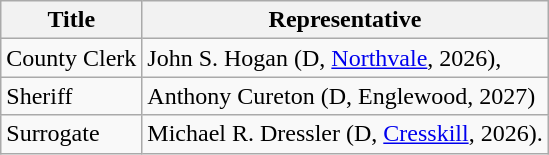<table class="wikitable sortable">
<tr>
<th>Title</th>
<th>Representative</th>
</tr>
<tr>
<td>County Clerk</td>
<td>John S. Hogan (D, <a href='#'>Northvale</a>, 2026),</td>
</tr>
<tr>
<td>Sheriff</td>
<td>Anthony Cureton (D, Englewood, 2027)</td>
</tr>
<tr>
<td>Surrogate</td>
<td>Michael R. Dressler (D, <a href='#'>Cresskill</a>, 2026).</td>
</tr>
</table>
